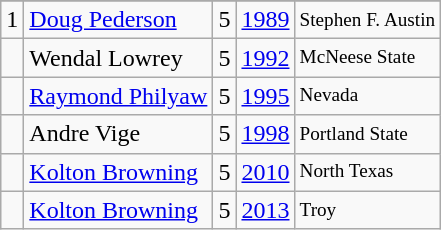<table class="wikitable">
<tr>
</tr>
<tr>
<td>1</td>
<td><a href='#'>Doug Pederson</a></td>
<td>5</td>
<td><a href='#'>1989</a></td>
<td style="font-size:80%;">Stephen F. Austin</td>
</tr>
<tr>
<td></td>
<td>Wendal Lowrey</td>
<td>5</td>
<td><a href='#'>1992</a></td>
<td style="font-size:80%;">McNeese State</td>
</tr>
<tr>
<td></td>
<td><a href='#'>Raymond Philyaw</a></td>
<td>5</td>
<td><a href='#'>1995</a></td>
<td style="font-size:80%;">Nevada</td>
</tr>
<tr>
<td></td>
<td>Andre Vige</td>
<td>5</td>
<td><a href='#'>1998</a></td>
<td style="font-size:80%;">Portland State</td>
</tr>
<tr>
<td></td>
<td><a href='#'>Kolton Browning</a></td>
<td>5</td>
<td><a href='#'>2010</a></td>
<td style="font-size:80%;">North Texas</td>
</tr>
<tr>
<td></td>
<td><a href='#'>Kolton Browning</a></td>
<td>5</td>
<td><a href='#'>2013</a></td>
<td style="font-size:80%;">Troy</td>
</tr>
</table>
